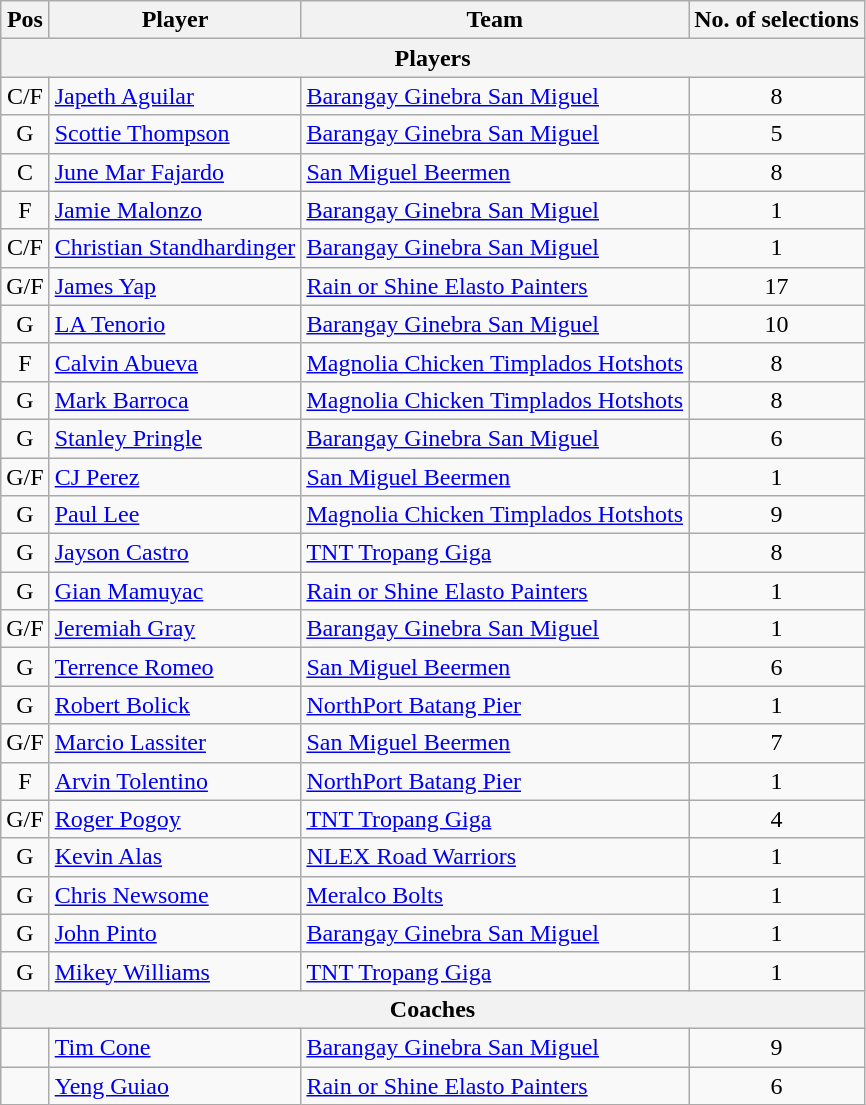<table class="wikitable" style="text-align:center">
<tr>
<th scope="col">Pos</th>
<th scope="col">Player</th>
<th scope="col">Team</th>
<th scope="col">No. of selections</th>
</tr>
<tr>
<th scope="col" colspan="4">Players</th>
</tr>
<tr>
<td>C/F</td>
<td style="text-align:left"><a href='#'>Japeth Aguilar</a></td>
<td style="text-align:left"><a href='#'>Barangay Ginebra San Miguel</a></td>
<td>8</td>
</tr>
<tr>
<td>G</td>
<td style="text-align:left"><a href='#'>Scottie Thompson</a></td>
<td style="text-align:left"><a href='#'>Barangay Ginebra San Miguel</a></td>
<td>5</td>
</tr>
<tr>
<td>C</td>
<td style="text-align:left"><a href='#'>June Mar Fajardo</a></td>
<td style="text-align:left"><a href='#'>San Miguel Beermen</a></td>
<td>8</td>
</tr>
<tr>
<td>F</td>
<td style="text-align:left"><a href='#'>Jamie Malonzo</a></td>
<td style="text-align:left"><a href='#'>Barangay Ginebra San Miguel</a></td>
<td>1</td>
</tr>
<tr>
<td>C/F</td>
<td style="text-align:left"><a href='#'>Christian Standhardinger</a></td>
<td style="text-align:left"><a href='#'>Barangay Ginebra San Miguel</a></td>
<td>1</td>
</tr>
<tr>
<td>G/F</td>
<td style="text-align:left"><a href='#'>James Yap</a></td>
<td style="text-align:left"><a href='#'>Rain or Shine Elasto Painters</a></td>
<td>17</td>
</tr>
<tr>
<td>G</td>
<td style="text-align:left"><a href='#'>LA Tenorio</a></td>
<td style="text-align:left"><a href='#'>Barangay Ginebra San Miguel</a></td>
<td>10</td>
</tr>
<tr>
<td>F</td>
<td style="text-align:left"><a href='#'>Calvin Abueva</a></td>
<td style="text-align:left"><a href='#'>Magnolia Chicken Timplados Hotshots</a></td>
<td>8</td>
</tr>
<tr>
<td>G</td>
<td style="text-align:left"><a href='#'>Mark Barroca</a></td>
<td style="text-align:left"><a href='#'>Magnolia Chicken Timplados Hotshots</a></td>
<td>8</td>
</tr>
<tr>
<td>G</td>
<td style="text-align:left"><a href='#'>Stanley Pringle</a></td>
<td style="text-align:left"><a href='#'>Barangay Ginebra San Miguel</a></td>
<td>6</td>
</tr>
<tr>
<td>G/F</td>
<td style="text-align:left"><a href='#'>CJ Perez</a></td>
<td style="text-align:left"><a href='#'>San Miguel Beermen</a></td>
<td>1</td>
</tr>
<tr>
<td>G</td>
<td style="text-align:left"><a href='#'>Paul Lee</a></td>
<td style="text-align:left"><a href='#'>Magnolia Chicken Timplados Hotshots</a></td>
<td>9</td>
</tr>
<tr>
<td>G</td>
<td style="text-align:left"><a href='#'>Jayson Castro</a></td>
<td style="text-align:left"><a href='#'>TNT Tropang Giga</a></td>
<td>8</td>
</tr>
<tr>
<td>G</td>
<td style="text-align:left"><a href='#'>Gian Mamuyac</a></td>
<td style="text-align:left"><a href='#'>Rain or Shine Elasto Painters</a></td>
<td>1</td>
</tr>
<tr>
<td>G/F</td>
<td style="text-align:left"><a href='#'>Jeremiah Gray</a></td>
<td style="text-align:left"><a href='#'>Barangay Ginebra San Miguel</a></td>
<td>1</td>
</tr>
<tr>
<td>G</td>
<td style="text-align:left"><a href='#'>Terrence Romeo</a></td>
<td style="text-align:left"><a href='#'>San Miguel Beermen</a></td>
<td>6</td>
</tr>
<tr>
<td>G</td>
<td style="text-align:left"><a href='#'>Robert Bolick</a></td>
<td style="text-align:left"><a href='#'>NorthPort Batang Pier</a></td>
<td>1</td>
</tr>
<tr>
<td>G/F</td>
<td style="text-align:left"><a href='#'>Marcio Lassiter</a></td>
<td style="text-align:left"><a href='#'>San Miguel Beermen</a></td>
<td>7</td>
</tr>
<tr>
<td>F</td>
<td style="text-align:left"><a href='#'>Arvin Tolentino</a></td>
<td style="text-align:left"><a href='#'>NorthPort Batang Pier</a></td>
<td>1</td>
</tr>
<tr>
<td>G/F</td>
<td style="text-align:left"><a href='#'>Roger Pogoy</a></td>
<td style="text-align:left"><a href='#'>TNT Tropang Giga</a></td>
<td>4</td>
</tr>
<tr>
<td>G</td>
<td style="text-align:left"><a href='#'>Kevin Alas</a></td>
<td style="text-align:left"><a href='#'>NLEX Road Warriors</a></td>
<td>1</td>
</tr>
<tr>
<td>G</td>
<td style="text-align:left"><a href='#'>Chris Newsome</a></td>
<td style="text-align:left"><a href='#'>Meralco Bolts</a></td>
<td>1</td>
</tr>
<tr>
<td>G</td>
<td style="text-align:left"><a href='#'>John Pinto</a></td>
<td style="text-align:left"><a href='#'>Barangay Ginebra San Miguel</a></td>
<td>1</td>
</tr>
<tr>
<td>G</td>
<td style="text-align:left"><a href='#'>Mikey Williams</a></td>
<td style="text-align:left"><a href='#'>TNT Tropang Giga</a></td>
<td>1</td>
</tr>
<tr>
<th scope="col" colspan="4">Coaches</th>
</tr>
<tr>
<td></td>
<td style="text-align:left"><a href='#'>Tim Cone</a></td>
<td style="text-align:left"><a href='#'>Barangay Ginebra San Miguel</a></td>
<td>9</td>
</tr>
<tr>
<td></td>
<td style="text-align:left"><a href='#'>Yeng Guiao</a></td>
<td style="text-align:left"><a href='#'>Rain or Shine Elasto Painters</a></td>
<td>6</td>
</tr>
</table>
